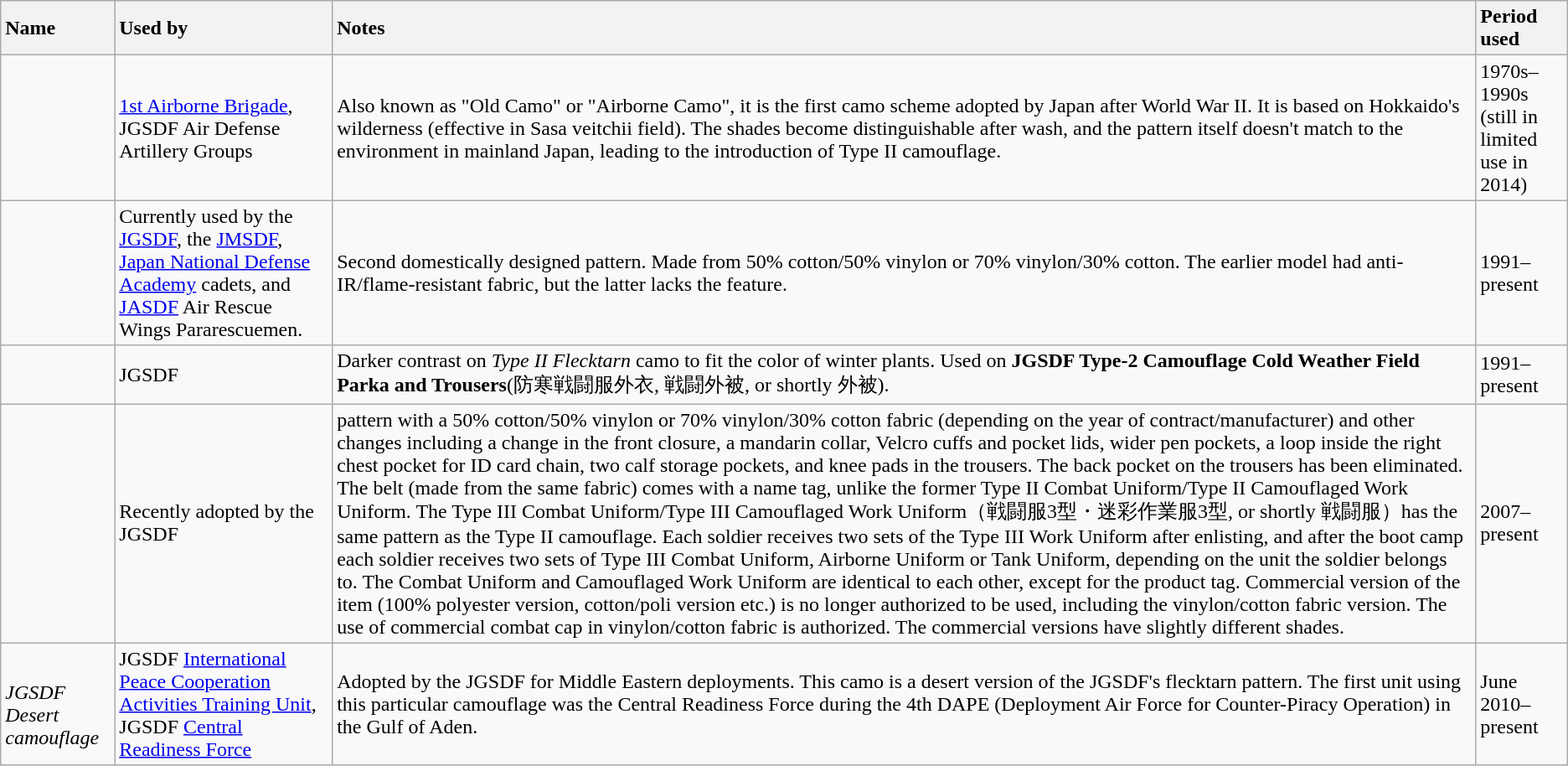<table class="wikitable">
<tr>
<th style="text-align: left;">Name</th>
<th style="text-align: left;">Used by</th>
<th style="text-align: left;">Notes</th>
<th style="text-align: left;">Period used</th>
</tr>
<tr>
<td><br><em></em></td>
<td><a href='#'>1st Airborne Brigade</a>, JGSDF Air Defense Artillery Groups</td>
<td>Also known as "Old Camo" or "Airborne Camo", it is the first camo scheme adopted by Japan after World War II. It is based on Hokkaido's wilderness (effective in Sasa veitchii field). The shades become distinguishable after wash, and the pattern itself doesn't match to the environment in mainland Japan, leading to the introduction of Type II camouflage.</td>
<td>1970s–1990s (still in limited use in 2014)</td>
</tr>
<tr>
<td><br><em></em></td>
<td>Currently used by the <a href='#'>JGSDF</a>, the <a href='#'>JMSDF</a>, <a href='#'>Japan National Defense Academy</a> cadets, and <a href='#'>JASDF</a> Air Rescue Wings Pararescuemen.</td>
<td>Second domestically designed pattern.  Made from 50% cotton/50% vinylon or 70% vinylon/30% cotton.  The earlier model had anti-IR/flame-resistant fabric, but the latter lacks the feature.</td>
<td>1991–present</td>
</tr>
<tr>
<td><br><em></em></td>
<td>JGSDF</td>
<td>Darker contrast on <em>Type II Flecktarn</em> camo to fit the color of winter plants. Used on <strong>JGSDF Type-2 Camouflage Cold Weather Field Parka and Trousers</strong>(防寒戦闘服外衣, 戦闘外被, or shortly 外被).</td>
<td>1991–present</td>
</tr>
<tr>
<td><br><em></em></td>
<td>Recently adopted by the JGSDF</td>
<td> pattern with a 50% cotton/50% vinylon or 70% vinylon/30% cotton fabric (depending on the year of contract/manufacturer) and other changes including a change in the front closure, a mandarin collar, Velcro cuffs and pocket lids, wider pen pockets, a loop inside the right chest pocket for ID card chain, two calf storage pockets, and knee pads in the trousers. The back pocket on the trousers has been eliminated. The belt (made from the same fabric) comes with a name tag, unlike the former Type II Combat Uniform/Type II Camouflaged Work Uniform. The Type III Combat Uniform/Type III Camouflaged Work Uniform（戦闘服3型・迷彩作業服3型, or shortly 戦闘服）has the same pattern as the Type II camouflage. Each soldier receives two sets of the Type III Work Uniform after enlisting, and after the boot camp each soldier receives two sets of Type III Combat Uniform, Airborne Uniform or Tank Uniform, depending on the unit the soldier belongs to. The Combat Uniform and Camouflaged Work Uniform are identical to each other, except for the product tag. Commercial version of the item (100% polyester version, cotton/poli version etc.) is no longer authorized to be used, including the vinylon/cotton fabric version. The use of commercial combat cap in vinylon/cotton fabric is authorized. The commercial versions have slightly different shades.</td>
<td>2007–present</td>
</tr>
<tr>
<td><br><em>JGSDF Desert camouflage</em></td>
<td>JGSDF <a href='#'>International Peace Cooperation Activities Training Unit</a>, JGSDF <a href='#'>Central Readiness Force</a></td>
<td>Adopted by the JGSDF for Middle Eastern deployments. This camo is a desert version of the JGSDF's flecktarn pattern. The first unit using this particular camouflage was the Central Readiness Force during the 4th DAPE (Deployment Air Force for Counter-Piracy Operation) in the Gulf of Aden.</td>
<td>June 2010–present</td>
</tr>
</table>
